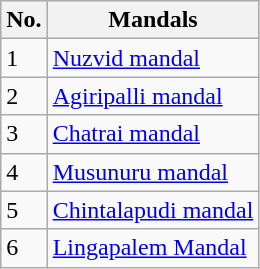<table class="wikitable">
<tr>
<th>No.</th>
<th>Mandals</th>
</tr>
<tr>
<td>1</td>
<td><a href='#'>Nuzvid mandal</a></td>
</tr>
<tr>
<td>2</td>
<td><a href='#'>Agiripalli mandal</a></td>
</tr>
<tr>
<td>3</td>
<td><a href='#'>Chatrai mandal</a></td>
</tr>
<tr>
<td>4</td>
<td><a href='#'>Musunuru mandal</a></td>
</tr>
<tr>
<td>5</td>
<td><a href='#'>Chintalapudi mandal</a></td>
</tr>
<tr>
<td>6</td>
<td><a href='#'>Lingapalem Mandal</a></td>
</tr>
</table>
